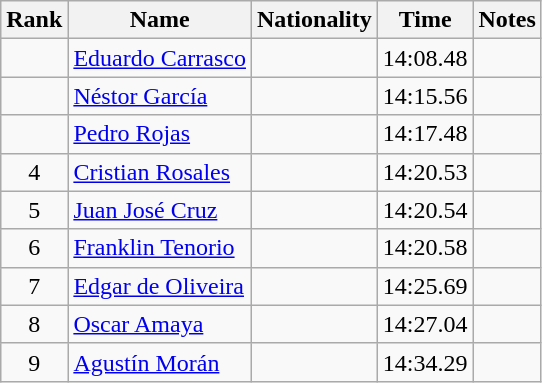<table class="wikitable sortable" style="text-align:center">
<tr>
<th>Rank</th>
<th>Name</th>
<th>Nationality</th>
<th>Time</th>
<th>Notes</th>
</tr>
<tr>
<td></td>
<td align=left><a href='#'>Eduardo Carrasco</a></td>
<td align=left></td>
<td>14:08.48</td>
<td></td>
</tr>
<tr>
<td></td>
<td align=left><a href='#'>Néstor García</a></td>
<td align=left></td>
<td>14:15.56</td>
<td></td>
</tr>
<tr>
<td></td>
<td align=left><a href='#'>Pedro Rojas</a></td>
<td align=left></td>
<td>14:17.48</td>
<td></td>
</tr>
<tr>
<td>4</td>
<td align=left><a href='#'>Cristian Rosales</a></td>
<td align=left></td>
<td>14:20.53</td>
<td></td>
</tr>
<tr>
<td>5</td>
<td align=left><a href='#'>Juan José Cruz</a></td>
<td align=left></td>
<td>14:20.54</td>
<td></td>
</tr>
<tr>
<td>6</td>
<td align=left><a href='#'>Franklin Tenorio</a></td>
<td align=left></td>
<td>14:20.58</td>
<td></td>
</tr>
<tr>
<td>7</td>
<td align=left><a href='#'>Edgar de Oliveira</a></td>
<td align=left></td>
<td>14:25.69</td>
<td></td>
</tr>
<tr>
<td>8</td>
<td align=left><a href='#'>Oscar Amaya</a></td>
<td align=left></td>
<td>14:27.04</td>
<td></td>
</tr>
<tr>
<td>9</td>
<td align=left><a href='#'>Agustín Morán</a></td>
<td align=left></td>
<td>14:34.29</td>
<td></td>
</tr>
</table>
